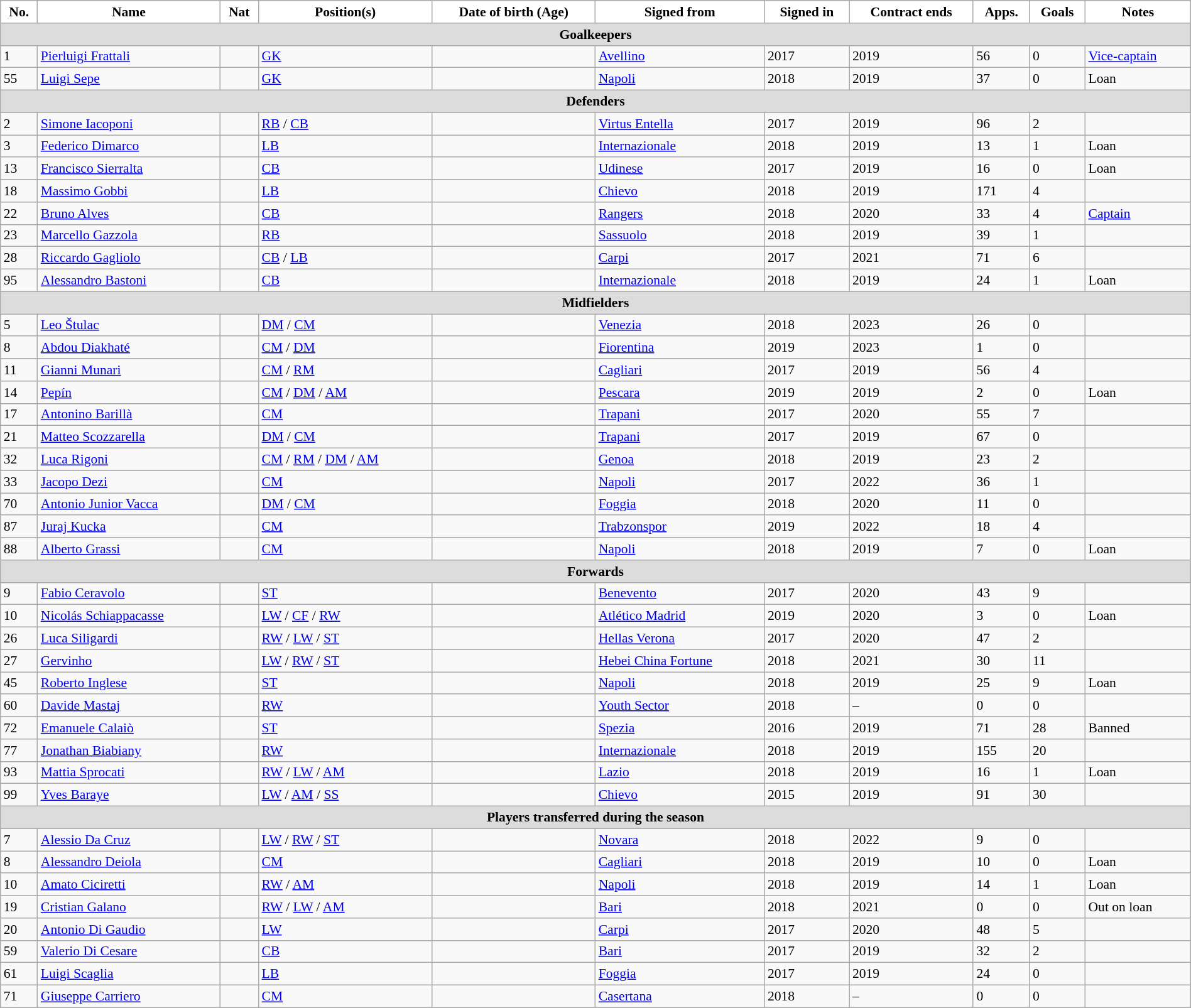<table class="wikitable" style="text-align:left; font-size:90%; width:100%;">
<tr>
<th style="background:white; color:black; text-align:center;">No.</th>
<th style="background:white; color:black; text-align:center;">Name</th>
<th style="background:white; color:black; text-align:center;">Nat</th>
<th style="background:white; color:black; text-align:center;">Position(s)</th>
<th style="background:white; color:black; text-align:center;">Date of birth (Age)</th>
<th style="background:white; color:black; text-align:center;">Signed from</th>
<th style="background:white; color:black; text-align:center;">Signed in</th>
<th style="background:white; color:black; text-align:center;">Contract ends</th>
<th style="background:white; color:black; text-align:center;">Apps.</th>
<th style="background:white; color:black; text-align:center;">Goals</th>
<th style="background:white; color:black; text-align:center;">Notes</th>
</tr>
<tr>
<th colspan=11 style="background:#DCDCDC; text-align:center;">Goalkeepers</th>
</tr>
<tr>
<td>1</td>
<td><a href='#'>Pierluigi Frattali</a></td>
<td></td>
<td><a href='#'>GK</a></td>
<td></td>
<td> <a href='#'>Avellino</a></td>
<td>2017</td>
<td>2019</td>
<td>56</td>
<td>0</td>
<td><a href='#'>Vice-captain</a></td>
</tr>
<tr>
<td>55</td>
<td><a href='#'>Luigi Sepe</a></td>
<td></td>
<td><a href='#'>GK</a></td>
<td></td>
<td> <a href='#'>Napoli</a></td>
<td>2018</td>
<td>2019</td>
<td>37</td>
<td>0</td>
<td>Loan</td>
</tr>
<tr>
<th colspan=11 style="background:#DCDCDC; text-align:center;">Defenders</th>
</tr>
<tr>
<td>2</td>
<td><a href='#'>Simone Iacoponi</a></td>
<td></td>
<td><a href='#'>RB</a> / <a href='#'>CB</a></td>
<td></td>
<td> <a href='#'>Virtus Entella</a></td>
<td>2017</td>
<td>2019</td>
<td>96</td>
<td>2</td>
<td></td>
</tr>
<tr>
<td>3</td>
<td><a href='#'>Federico Dimarco</a></td>
<td></td>
<td><a href='#'>LB</a></td>
<td></td>
<td> <a href='#'>Internazionale</a></td>
<td>2018</td>
<td>2019</td>
<td>13</td>
<td>1</td>
<td>Loan</td>
</tr>
<tr>
<td>13</td>
<td><a href='#'>Francisco Sierralta</a></td>
<td></td>
<td><a href='#'>CB</a></td>
<td></td>
<td> <a href='#'>Udinese</a></td>
<td>2017</td>
<td>2019</td>
<td>16</td>
<td>0</td>
<td>Loan</td>
</tr>
<tr>
<td>18</td>
<td><a href='#'>Massimo Gobbi</a></td>
<td></td>
<td><a href='#'>LB</a></td>
<td></td>
<td> <a href='#'>Chievo</a></td>
<td>2018</td>
<td>2019</td>
<td>171</td>
<td>4</td>
<td></td>
</tr>
<tr>
<td>22</td>
<td><a href='#'>Bruno Alves</a></td>
<td></td>
<td><a href='#'>CB</a></td>
<td></td>
<td> <a href='#'>Rangers</a></td>
<td>2018</td>
<td>2020</td>
<td>33</td>
<td>4</td>
<td><a href='#'>Captain</a></td>
</tr>
<tr>
<td>23</td>
<td><a href='#'>Marcello Gazzola</a></td>
<td></td>
<td><a href='#'>RB</a></td>
<td></td>
<td> <a href='#'>Sassuolo</a></td>
<td>2018</td>
<td>2019</td>
<td>39</td>
<td>1</td>
<td></td>
</tr>
<tr>
<td>28</td>
<td><a href='#'>Riccardo Gagliolo</a></td>
<td></td>
<td><a href='#'>CB</a> / <a href='#'>LB</a></td>
<td></td>
<td> <a href='#'>Carpi</a></td>
<td>2017</td>
<td>2021</td>
<td>71</td>
<td>6</td>
<td></td>
</tr>
<tr>
<td>95</td>
<td><a href='#'>Alessandro Bastoni</a></td>
<td></td>
<td><a href='#'>CB</a></td>
<td></td>
<td> <a href='#'>Internazionale</a></td>
<td>2018</td>
<td>2019</td>
<td>24</td>
<td>1</td>
<td>Loan</td>
</tr>
<tr>
<th colspan=11 style="background:#DCDCDC; text-align:center;">Midfielders</th>
</tr>
<tr>
<td>5</td>
<td><a href='#'>Leo Štulac</a></td>
<td></td>
<td><a href='#'>DM</a> / <a href='#'>CM</a></td>
<td></td>
<td> <a href='#'>Venezia</a></td>
<td>2018</td>
<td>2023</td>
<td>26</td>
<td>0</td>
<td></td>
</tr>
<tr>
<td>8</td>
<td><a href='#'>Abdou Diakhaté</a></td>
<td></td>
<td><a href='#'>CM</a> / <a href='#'>DM</a></td>
<td></td>
<td> <a href='#'>Fiorentina</a></td>
<td>2019</td>
<td>2023</td>
<td>1</td>
<td>0</td>
<td></td>
</tr>
<tr>
<td>11</td>
<td><a href='#'>Gianni Munari</a></td>
<td></td>
<td><a href='#'>CM</a> / <a href='#'>RM</a></td>
<td></td>
<td> <a href='#'>Cagliari</a></td>
<td>2017</td>
<td>2019</td>
<td>56</td>
<td>4</td>
<td></td>
</tr>
<tr>
<td>14</td>
<td><a href='#'>Pepín</a></td>
<td></td>
<td><a href='#'>CM</a> / <a href='#'>DM</a> / <a href='#'>AM</a></td>
<td></td>
<td> <a href='#'>Pescara</a></td>
<td>2019</td>
<td>2019</td>
<td>2</td>
<td>0</td>
<td>Loan</td>
</tr>
<tr>
<td>17</td>
<td><a href='#'>Antonino Barillà</a></td>
<td></td>
<td><a href='#'>CM</a></td>
<td></td>
<td> <a href='#'>Trapani</a></td>
<td>2017</td>
<td>2020</td>
<td>55</td>
<td>7</td>
<td></td>
</tr>
<tr>
<td>21</td>
<td><a href='#'>Matteo Scozzarella</a></td>
<td></td>
<td><a href='#'>DM</a> / <a href='#'>CM</a></td>
<td></td>
<td> <a href='#'>Trapani</a></td>
<td>2017</td>
<td>2019</td>
<td>67</td>
<td>0</td>
<td></td>
</tr>
<tr>
<td>32</td>
<td><a href='#'>Luca Rigoni</a></td>
<td></td>
<td><a href='#'>CM</a> / <a href='#'>RM</a> / <a href='#'>DM</a> / <a href='#'>AM</a></td>
<td></td>
<td> <a href='#'>Genoa</a></td>
<td>2018</td>
<td>2019</td>
<td>23</td>
<td>2</td>
<td></td>
</tr>
<tr>
<td>33</td>
<td><a href='#'>Jacopo Dezi</a></td>
<td></td>
<td><a href='#'>CM</a></td>
<td></td>
<td> <a href='#'>Napoli</a></td>
<td>2017</td>
<td>2022</td>
<td>36</td>
<td>1</td>
<td></td>
</tr>
<tr>
<td>70</td>
<td><a href='#'>Antonio Junior Vacca</a></td>
<td></td>
<td><a href='#'>DM</a> / <a href='#'>CM</a></td>
<td></td>
<td> <a href='#'>Foggia</a></td>
<td>2018</td>
<td>2020</td>
<td>11</td>
<td>0</td>
<td></td>
</tr>
<tr>
<td>87</td>
<td><a href='#'>Juraj Kucka</a></td>
<td></td>
<td><a href='#'>CM</a></td>
<td></td>
<td> <a href='#'>Trabzonspor</a></td>
<td>2019</td>
<td>2022</td>
<td>18</td>
<td>4</td>
<td></td>
</tr>
<tr>
<td>88</td>
<td><a href='#'>Alberto Grassi</a></td>
<td></td>
<td><a href='#'>CM</a></td>
<td></td>
<td> <a href='#'>Napoli</a></td>
<td>2018</td>
<td>2019</td>
<td>7</td>
<td>0</td>
<td>Loan</td>
</tr>
<tr>
<th colspan=11 style="background:#DCDCDC; text-align:center;">Forwards</th>
</tr>
<tr>
<td>9</td>
<td><a href='#'>Fabio Ceravolo</a></td>
<td></td>
<td><a href='#'>ST</a></td>
<td></td>
<td> <a href='#'>Benevento</a></td>
<td>2017</td>
<td>2020</td>
<td>43</td>
<td>9</td>
<td></td>
</tr>
<tr>
<td>10</td>
<td><a href='#'>Nicolás Schiappacasse</a></td>
<td></td>
<td><a href='#'>LW</a> / <a href='#'>CF</a> / <a href='#'>RW</a></td>
<td></td>
<td> <a href='#'>Atlético Madrid</a></td>
<td>2019</td>
<td>2020</td>
<td>3</td>
<td>0</td>
<td>Loan</td>
</tr>
<tr>
<td>26</td>
<td><a href='#'>Luca Siligardi</a></td>
<td></td>
<td><a href='#'>RW</a> / <a href='#'>LW</a> / <a href='#'>ST</a></td>
<td></td>
<td> <a href='#'>Hellas Verona</a></td>
<td>2017</td>
<td>2020</td>
<td>47</td>
<td>2</td>
<td></td>
</tr>
<tr>
<td>27</td>
<td><a href='#'>Gervinho</a></td>
<td></td>
<td><a href='#'>LW</a> / <a href='#'>RW</a> / <a href='#'>ST</a></td>
<td></td>
<td> <a href='#'>Hebei China Fortune</a></td>
<td>2018</td>
<td>2021</td>
<td>30</td>
<td>11</td>
<td></td>
</tr>
<tr>
<td>45</td>
<td><a href='#'>Roberto Inglese</a></td>
<td></td>
<td><a href='#'>ST</a></td>
<td></td>
<td> <a href='#'>Napoli</a></td>
<td>2018</td>
<td>2019</td>
<td>25</td>
<td>9</td>
<td>Loan</td>
</tr>
<tr>
<td>60</td>
<td><a href='#'>Davide Mastaj</a></td>
<td></td>
<td><a href='#'>RW</a></td>
<td></td>
<td> <a href='#'>Youth Sector</a></td>
<td>2018</td>
<td>–</td>
<td>0</td>
<td>0</td>
<td></td>
</tr>
<tr>
<td>72</td>
<td><a href='#'>Emanuele Calaiò</a></td>
<td></td>
<td><a href='#'>ST</a></td>
<td></td>
<td> <a href='#'>Spezia</a></td>
<td>2016</td>
<td>2019</td>
<td>71</td>
<td>28</td>
<td>Banned</td>
</tr>
<tr>
<td>77</td>
<td><a href='#'>Jonathan Biabiany</a></td>
<td></td>
<td><a href='#'>RW</a></td>
<td></td>
<td> <a href='#'>Internazionale</a></td>
<td>2018</td>
<td>2019</td>
<td>155</td>
<td>20</td>
<td></td>
</tr>
<tr>
<td>93</td>
<td><a href='#'>Mattia Sprocati</a></td>
<td></td>
<td><a href='#'>RW</a> / <a href='#'>LW</a> / <a href='#'>AM</a></td>
<td></td>
<td> <a href='#'>Lazio</a></td>
<td>2018</td>
<td>2019</td>
<td>16</td>
<td>1</td>
<td>Loan</td>
</tr>
<tr>
<td>99</td>
<td><a href='#'>Yves Baraye</a></td>
<td></td>
<td><a href='#'>LW</a> / <a href='#'>AM</a> / <a href='#'>SS</a></td>
<td></td>
<td> <a href='#'>Chievo</a></td>
<td>2015</td>
<td>2019</td>
<td>91</td>
<td>30</td>
<td></td>
</tr>
<tr>
<th colspan=11 style="background:#DCDCDC; text-align:center;">Players transferred during the season</th>
</tr>
<tr>
<td>7</td>
<td><a href='#'>Alessio Da Cruz</a></td>
<td></td>
<td><a href='#'>LW</a> / <a href='#'>RW</a> / <a href='#'>ST</a></td>
<td></td>
<td> <a href='#'>Novara</a></td>
<td>2018</td>
<td>2022</td>
<td>9</td>
<td>0</td>
<td></td>
</tr>
<tr>
<td>8</td>
<td><a href='#'>Alessandro Deiola</a></td>
<td></td>
<td><a href='#'>CM</a></td>
<td></td>
<td> <a href='#'>Cagliari</a></td>
<td>2018</td>
<td>2019</td>
<td>10</td>
<td>0</td>
<td>Loan</td>
</tr>
<tr>
<td>10</td>
<td><a href='#'>Amato Ciciretti</a></td>
<td></td>
<td><a href='#'>RW</a> / <a href='#'>AM</a></td>
<td></td>
<td> <a href='#'>Napoli</a></td>
<td>2018</td>
<td>2019</td>
<td>14</td>
<td>1</td>
<td>Loan</td>
</tr>
<tr>
<td>19</td>
<td><a href='#'>Cristian Galano</a></td>
<td></td>
<td><a href='#'>RW</a> / <a href='#'>LW</a> / <a href='#'>AM</a></td>
<td></td>
<td> <a href='#'>Bari</a></td>
<td>2018</td>
<td>2021</td>
<td>0</td>
<td>0</td>
<td>Out on loan</td>
</tr>
<tr>
<td>20</td>
<td><a href='#'>Antonio Di Gaudio</a></td>
<td></td>
<td><a href='#'>LW</a></td>
<td></td>
<td> <a href='#'>Carpi</a></td>
<td>2017</td>
<td>2020</td>
<td>48</td>
<td>5</td>
<td></td>
</tr>
<tr>
<td>59</td>
<td><a href='#'>Valerio Di Cesare</a></td>
<td></td>
<td><a href='#'>CB</a></td>
<td></td>
<td> <a href='#'>Bari</a></td>
<td>2017</td>
<td>2019</td>
<td>32</td>
<td>2</td>
<td></td>
</tr>
<tr>
<td>61</td>
<td><a href='#'>Luigi Scaglia</a></td>
<td></td>
<td><a href='#'>LB</a></td>
<td></td>
<td> <a href='#'>Foggia</a></td>
<td>2017</td>
<td>2019</td>
<td>24</td>
<td>0</td>
<td></td>
</tr>
<tr>
<td>71</td>
<td><a href='#'>Giuseppe Carriero</a></td>
<td></td>
<td><a href='#'>CM</a></td>
<td></td>
<td> <a href='#'>Casertana</a></td>
<td>2018</td>
<td>–</td>
<td>0</td>
<td>0</td>
<td></td>
</tr>
</table>
